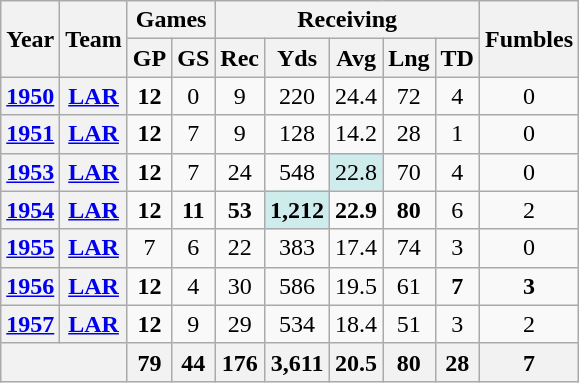<table style="text-align:center;" class="wikitable">
<tr>
<th rowspan="2">Year</th>
<th rowspan="2">Team</th>
<th colspan="2">Games</th>
<th colspan="5">Receiving</th>
<th rowspan="2">Fumbles</th>
</tr>
<tr>
<th>GP</th>
<th>GS</th>
<th>Rec</th>
<th>Yds</th>
<th>Avg</th>
<th>Lng</th>
<th>TD</th>
</tr>
<tr>
<th><a href='#'>1950</a></th>
<th><a href='#'>LAR</a></th>
<td><strong>12</strong></td>
<td>0</td>
<td>9</td>
<td>220</td>
<td>24.4</td>
<td>72</td>
<td>4</td>
<td>0</td>
</tr>
<tr>
<th><a href='#'>1951</a></th>
<th><a href='#'>LAR</a></th>
<td><strong>12</strong></td>
<td>7</td>
<td>9</td>
<td>128</td>
<td>14.2</td>
<td>28</td>
<td>1</td>
<td>0</td>
</tr>
<tr>
<th><a href='#'>1953</a></th>
<th><a href='#'>LAR</a></th>
<td><strong>12</strong></td>
<td>7</td>
<td>24</td>
<td>548</td>
<td style="background:#cfecec;">22.8</td>
<td>70</td>
<td>4</td>
<td>0</td>
</tr>
<tr>
<th><a href='#'>1954</a></th>
<th><a href='#'>LAR</a></th>
<td><strong>12</strong></td>
<td><strong>11</strong></td>
<td><strong>53</strong></td>
<td style="background:#cfecec;"><strong>1,212</strong></td>
<td><strong>22.9</strong></td>
<td><strong>80</strong></td>
<td>6</td>
<td>2</td>
</tr>
<tr>
<th><a href='#'>1955</a></th>
<th><a href='#'>LAR</a></th>
<td>7</td>
<td>6</td>
<td>22</td>
<td>383</td>
<td>17.4</td>
<td>74</td>
<td>3</td>
<td>0</td>
</tr>
<tr>
<th><a href='#'>1956</a></th>
<th><a href='#'>LAR</a></th>
<td><strong>12</strong></td>
<td>4</td>
<td>30</td>
<td>586</td>
<td>19.5</td>
<td>61</td>
<td><strong>7</strong></td>
<td><strong>3</strong></td>
</tr>
<tr>
<th><a href='#'>1957</a></th>
<th><a href='#'>LAR</a></th>
<td><strong>12</strong></td>
<td>9</td>
<td>29</td>
<td>534</td>
<td>18.4</td>
<td>51</td>
<td>3</td>
<td>2</td>
</tr>
<tr>
<th colspan="2"></th>
<th>79</th>
<th>44</th>
<th>176</th>
<th>3,611</th>
<th>20.5</th>
<th>80</th>
<th>28</th>
<th>7</th>
</tr>
</table>
